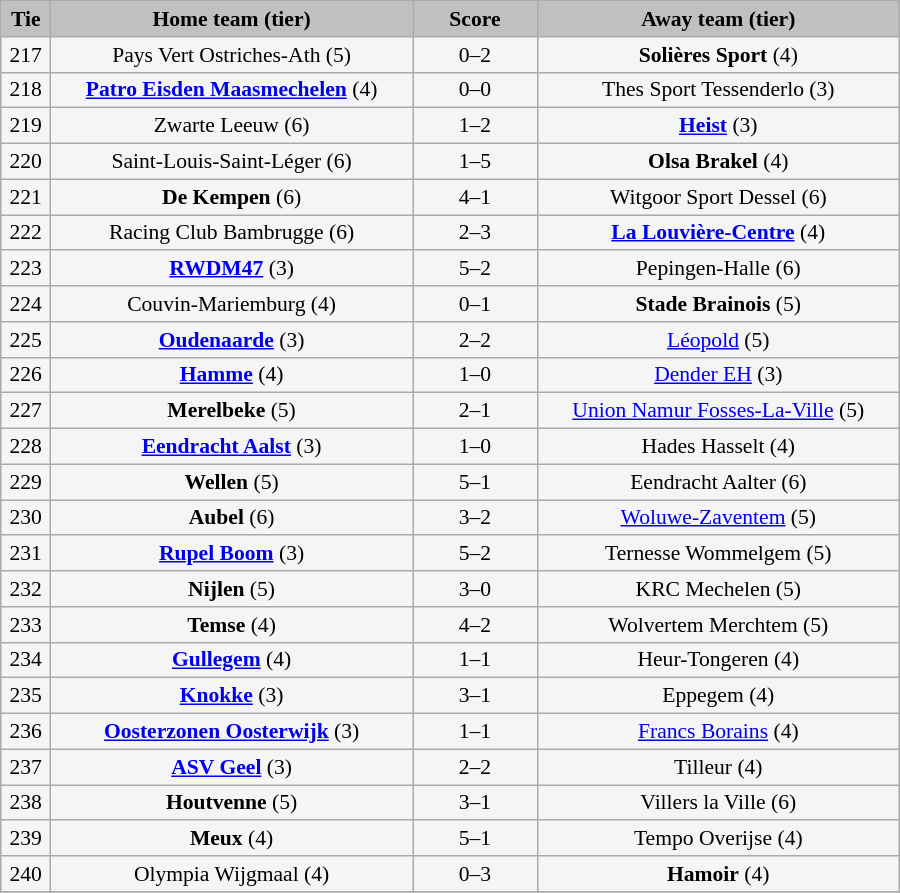<table class="wikitable" style="width: 600px; background:WhiteSmoke; text-align:center; font-size:90%">
<tr>
<td scope="col" style="width:  5.00%; background:silver;"><strong>Tie</strong></td>
<td scope="col" style="width: 36.25%; background:silver;"><strong>Home team (tier)</strong></td>
<td scope="col" style="width: 12.50%; background:silver;"><strong>Score</strong></td>
<td scope="col" style="width: 36.25%; background:silver;"><strong>Away team (tier)</strong></td>
</tr>
<tr>
<td>217</td>
<td>Pays Vert Ostriches-Ath (5)</td>
<td>0–2</td>
<td><strong>Solières Sport</strong> (4)</td>
</tr>
<tr>
<td>218</td>
<td><strong><a href='#'>Patro Eisden Maasmechelen</a></strong> (4)</td>
<td>0–0 </td>
<td>Thes Sport Tessenderlo (3)</td>
</tr>
<tr>
<td>219</td>
<td>Zwarte Leeuw (6)</td>
<td>1–2</td>
<td><strong><a href='#'>Heist</a></strong> (3)</td>
</tr>
<tr>
<td>220</td>
<td>Saint-Louis-Saint-Léger (6)</td>
<td>1–5</td>
<td><strong>Olsa Brakel</strong> (4)</td>
</tr>
<tr>
<td>221</td>
<td><strong>De Kempen</strong> (6)</td>
<td>4–1</td>
<td>Witgoor Sport Dessel (6)</td>
</tr>
<tr>
<td>222</td>
<td>Racing Club Bambrugge (6)</td>
<td>2–3</td>
<td><strong><a href='#'>La Louvière-Centre</a></strong> (4)</td>
</tr>
<tr>
<td>223</td>
<td><strong><a href='#'>RWDM47</a></strong> (3)</td>
<td>5–2</td>
<td>Pepingen-Halle (6)</td>
</tr>
<tr>
<td>224</td>
<td>Couvin-Mariemburg (4)</td>
<td>0–1</td>
<td><strong>Stade Brainois</strong> (5)</td>
</tr>
<tr>
<td>225</td>
<td><strong><a href='#'>Oudenaarde</a></strong> (3)</td>
<td>2–2 </td>
<td><a href='#'>Léopold</a> (5)</td>
</tr>
<tr>
<td>226</td>
<td><strong><a href='#'>Hamme</a></strong> (4)</td>
<td>1–0</td>
<td><a href='#'>Dender EH</a> (3)</td>
</tr>
<tr>
<td>227</td>
<td><strong>Merelbeke</strong> (5)</td>
<td>2–1</td>
<td><a href='#'>Union Namur Fosses-La-Ville</a> (5)</td>
</tr>
<tr>
<td>228</td>
<td><strong><a href='#'>Eendracht Aalst</a></strong> (3)</td>
<td>1–0</td>
<td>Hades Hasselt (4)</td>
</tr>
<tr>
<td>229</td>
<td><strong>Wellen</strong> (5)</td>
<td>5–1</td>
<td>Eendracht Aalter (6)</td>
</tr>
<tr>
<td>230</td>
<td><strong>Aubel</strong> (6)</td>
<td>3–2</td>
<td><a href='#'>Woluwe-Zaventem</a> (5)</td>
</tr>
<tr>
<td>231</td>
<td><strong><a href='#'>Rupel Boom</a></strong> (3)</td>
<td>5–2</td>
<td>Ternesse Wommelgem (5)</td>
</tr>
<tr>
<td>232</td>
<td><strong>Nijlen</strong> (5)</td>
<td>3–0</td>
<td>KRC Mechelen (5)</td>
</tr>
<tr>
<td>233</td>
<td><strong>Temse</strong> (4)</td>
<td>4–2</td>
<td>Wolvertem Merchtem (5)</td>
</tr>
<tr>
<td>234</td>
<td><strong><a href='#'>Gullegem</a></strong> (4)</td>
<td>1–1 </td>
<td>Heur-Tongeren (4)</td>
</tr>
<tr>
<td>235</td>
<td><strong><a href='#'>Knokke</a></strong> (3)</td>
<td>3–1</td>
<td>Eppegem (4)</td>
</tr>
<tr>
<td>236</td>
<td><strong><a href='#'>Oosterzonen Oosterwijk</a></strong> (3)</td>
<td>1–1 </td>
<td><a href='#'>Francs Borains</a> (4)</td>
</tr>
<tr>
<td>237</td>
<td><strong><a href='#'>ASV Geel</a></strong> (3)</td>
<td>2–2 </td>
<td>Tilleur (4)</td>
</tr>
<tr>
<td>238</td>
<td><strong>Houtvenne</strong> (5)</td>
<td>3–1</td>
<td>Villers la Ville (6)</td>
</tr>
<tr>
<td>239</td>
<td><strong>Meux</strong> (4)</td>
<td>5–1</td>
<td>Tempo Overijse (4)</td>
</tr>
<tr>
<td>240</td>
<td>Olympia Wijgmaal (4)</td>
<td>0–3</td>
<td><strong>Hamoir</strong> (4)</td>
</tr>
<tr>
</tr>
</table>
